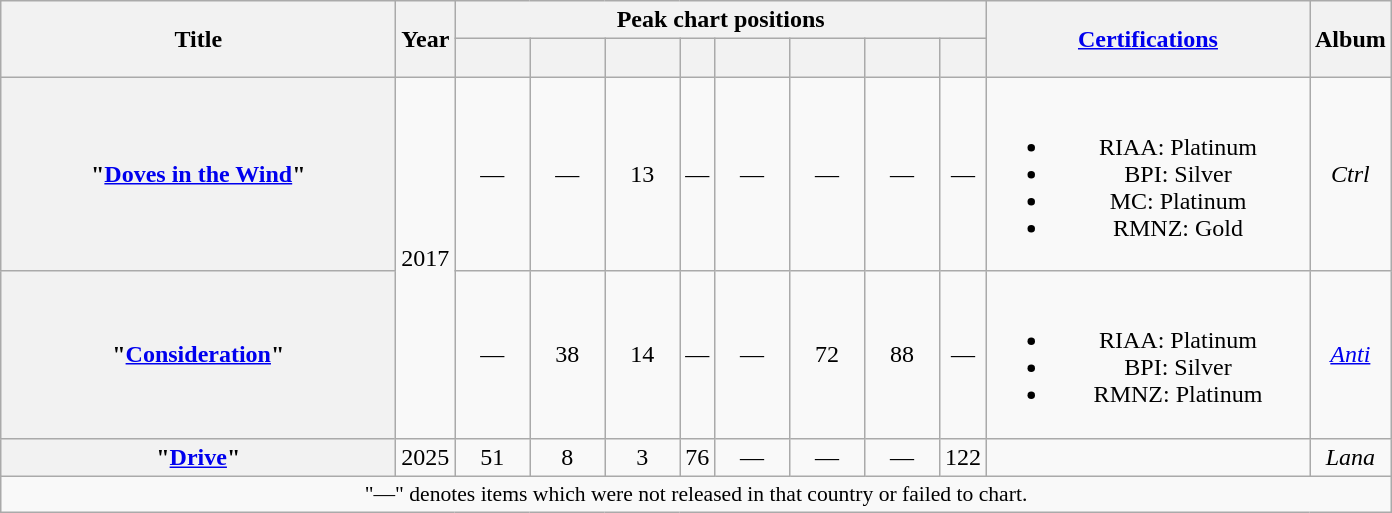<table class="wikitable plainrowheaders" style="text-align:center;">
<tr>
<th scope="col" rowspan="2" style="width:16em;">Title</th>
<th scope="col" rowspan="2">Year</th>
<th colspan="8" scope="col">Peak chart positions</th>
<th scope="col" rowspan="2" style="width:13em;"><a href='#'>Certifications</a></th>
<th scope="col" rowspan="2">Album</th>
</tr>
<tr>
<th scope="col" style="width:3em;font-size:90%;"><a href='#'></a><br></th>
<th scope="col" style="width:3em;font-size:90%;"><a href='#'></a><br></th>
<th scope="col" style="width:3em;font-size:90%;"><a href='#'></a><br></th>
<th><a href='#'></a><br></th>
<th scope="col" style="width:3em;font-size:90%;"><a href='#'></a><br></th>
<th scope="col" style="width:3em;font-size:90%;"><a href='#'></a><br></th>
<th scope="col" style="width:3em;font-size:90%;"><a href='#'></a><br></th>
<th><a href='#'></a><br></th>
</tr>
<tr>
<th scope="row">"<a href='#'>Doves in the Wind</a>"<br></th>
<td rowspan="2">2017</td>
<td>—</td>
<td>—</td>
<td>13</td>
<td>—</td>
<td>—</td>
<td>—</td>
<td>—</td>
<td>—</td>
<td><br><ul><li>RIAA: Platinum</li><li>BPI: Silver</li><li>MC: Platinum</li><li>RMNZ: Gold</li></ul></td>
<td><em>Ctrl</em></td>
</tr>
<tr>
<th scope="row">"<a href='#'>Consideration</a>"<br></th>
<td>—</td>
<td>38</td>
<td>14</td>
<td>—</td>
<td>—</td>
<td>72</td>
<td>88</td>
<td>—</td>
<td><br><ul><li>RIAA: Platinum</li><li>BPI: Silver</li><li>RMNZ: Platinum</li></ul></td>
<td><em><a href='#'>Anti</a></em></td>
</tr>
<tr>
<th scope="row">"<a href='#'>Drive</a>"</th>
<td>2025</td>
<td>51</td>
<td>8</td>
<td>3</td>
<td>76</td>
<td>—</td>
<td>—</td>
<td>—</td>
<td>122</td>
<td></td>
<td><em>Lana</em></td>
</tr>
<tr>
<td colspan="13" style="font-size:90%;">"—" denotes items which were not released in that country or failed to chart.</td>
</tr>
</table>
